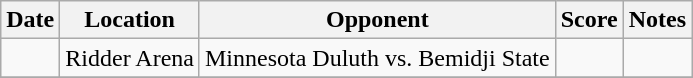<table class="wikitable">
<tr>
<th>Date</th>
<th>Location</th>
<th>Opponent</th>
<th>Score</th>
<th>Notes</th>
</tr>
<tr>
<td></td>
<td>Ridder Arena</td>
<td>Minnesota Duluth vs. Bemidji State</td>
<td></td>
<td></td>
</tr>
<tr>
</tr>
</table>
